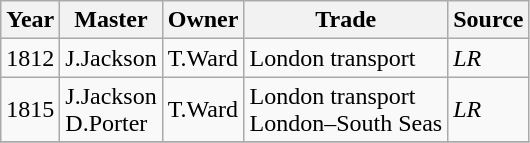<table class=" wikitable">
<tr>
<th>Year</th>
<th>Master</th>
<th>Owner</th>
<th>Trade</th>
<th>Source</th>
</tr>
<tr>
<td>1812</td>
<td>J.Jackson</td>
<td>T.Ward</td>
<td>London transport</td>
<td><em>LR</em></td>
</tr>
<tr>
<td>1815</td>
<td>J.Jackson<br>D.Porter</td>
<td>T.Ward</td>
<td>London transport<br>London–South Seas</td>
<td><em>LR</em></td>
</tr>
<tr>
</tr>
</table>
